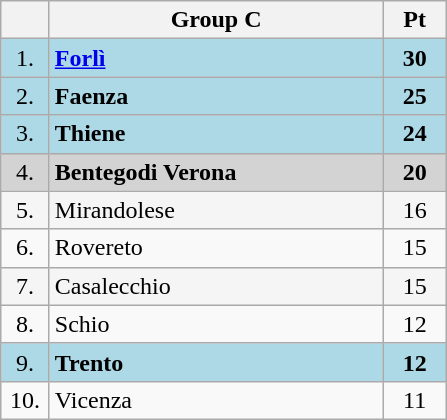<table class="wikitable" style="text-align:center">
<tr>
<th width=25></th>
<th width=215>Group C</th>
<th width=35>Pt</th>
</tr>
<tr style="background:lightblue;">
<td>1.</td>
<td align=left><strong><a href='#'>Forlì</a></strong></td>
<td><strong>30</strong></td>
</tr>
<tr style="background:lightblue;">
<td>2.</td>
<td align=left><strong>Faenza</strong></td>
<td><strong>25</strong></td>
</tr>
<tr style="background:lightblue;">
<td>3.</td>
<td align=left><strong>Thiene</strong></td>
<td><strong>24</strong></td>
</tr>
<tr style="background:lightgray;">
<td>4.</td>
<td align=left><strong>Bentegodi Verona</strong></td>
<td><strong>20</strong></td>
</tr>
<tr style="background:#f5f5f5;">
<td>5.</td>
<td align=left>Mirandolese</td>
<td>16</td>
</tr>
<tr>
<td>6.</td>
<td align=left>Rovereto</td>
<td>15</td>
</tr>
<tr style="background:#f5f5f5;">
<td>7.</td>
<td align=left>Casalecchio</td>
<td>15</td>
</tr>
<tr>
<td>8.</td>
<td align=left>Schio</td>
<td>12</td>
</tr>
<tr style="background:lightblue;">
<td>9.</td>
<td align=left><strong>Trento</strong></td>
<td><strong>12</strong></td>
</tr>
<tr>
<td>10.</td>
<td align=left>Vicenza</td>
<td>11</td>
</tr>
</table>
